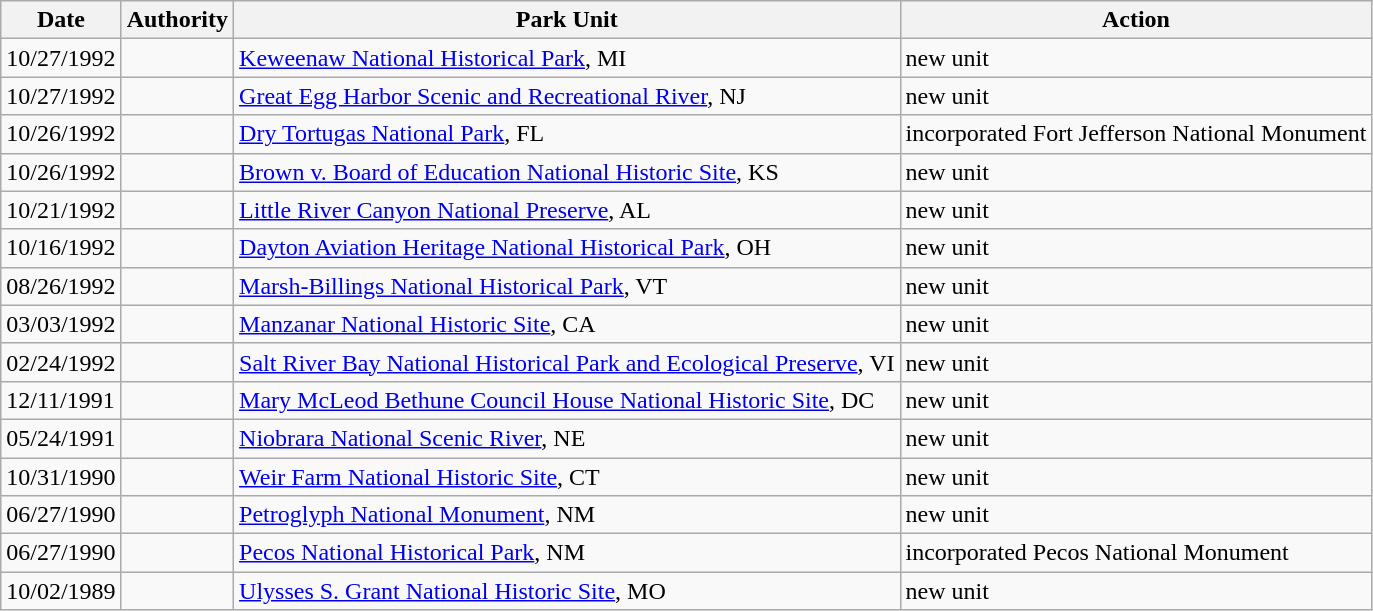<table class="wikitable">
<tr>
<th>Date</th>
<th>Authority</th>
<th>Park Unit</th>
<th>Action</th>
</tr>
<tr>
<td>10/27/1992</td>
<td></td>
<td><a href='#'>Keweenaw National Historical Park</a>, MI</td>
<td>new unit</td>
</tr>
<tr>
<td>10/27/1992</td>
<td></td>
<td><a href='#'>Great Egg Harbor Scenic and Recreational River</a>, NJ</td>
<td>new unit</td>
</tr>
<tr>
<td>10/26/1992</td>
<td></td>
<td><a href='#'>Dry Tortugas National Park</a>, FL</td>
<td>incorporated Fort Jefferson National Monument</td>
</tr>
<tr>
<td>10/26/1992</td>
<td></td>
<td><a href='#'>Brown v. Board of Education National Historic Site</a>, KS</td>
<td>new unit</td>
</tr>
<tr>
<td>10/21/1992</td>
<td></td>
<td><a href='#'>Little River Canyon National Preserve</a>, AL</td>
<td>new unit</td>
</tr>
<tr>
<td>10/16/1992</td>
<td></td>
<td><a href='#'>Dayton Aviation Heritage National Historical Park</a>, OH</td>
<td>new unit</td>
</tr>
<tr>
<td>08/26/1992</td>
<td></td>
<td><a href='#'>Marsh-Billings National Historical Park</a>, VT</td>
<td>new unit</td>
</tr>
<tr>
<td>03/03/1992</td>
<td></td>
<td><a href='#'>Manzanar National Historic Site</a>, CA</td>
<td>new unit</td>
</tr>
<tr>
<td>02/24/1992</td>
<td></td>
<td><a href='#'>Salt River Bay National Historical Park and Ecological Preserve</a>, VI</td>
<td>new unit</td>
</tr>
<tr>
<td>12/11/1991</td>
<td></td>
<td><a href='#'>Mary McLeod Bethune Council House National Historic Site</a>, DC</td>
<td>new unit</td>
</tr>
<tr>
<td>05/24/1991</td>
<td></td>
<td><a href='#'>Niobrara National Scenic River</a>, NE</td>
<td>new unit</td>
</tr>
<tr>
<td>10/31/1990</td>
<td></td>
<td><a href='#'>Weir Farm National Historic Site</a>, CT</td>
<td>new unit</td>
</tr>
<tr>
<td>06/27/1990</td>
<td></td>
<td><a href='#'>Petroglyph National Monument</a>, NM</td>
<td>new unit</td>
</tr>
<tr>
<td>06/27/1990</td>
<td></td>
<td><a href='#'>Pecos National Historical Park</a>, NM</td>
<td>incorporated Pecos National Monument</td>
</tr>
<tr>
<td>10/02/1989</td>
<td></td>
<td><a href='#'>Ulysses S. Grant National Historic Site</a>, MO</td>
<td>new unit</td>
</tr>
</table>
